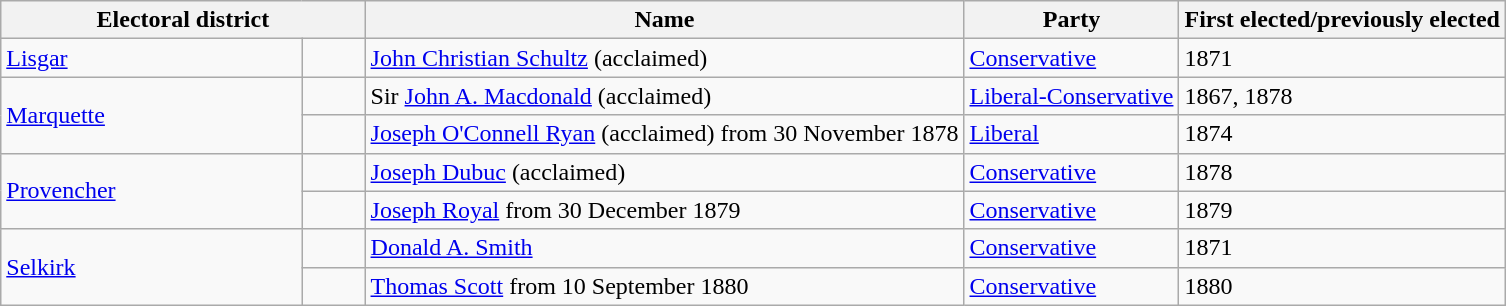<table class="wikitable">
<tr>
<th colspan="2">Electoral district</th>
<th>Name</th>
<th>Party</th>
<th>First elected/previously elected</th>
</tr>
<tr>
<td width=20%><a href='#'>Lisgar</a></td>
<td></td>
<td><a href='#'>John Christian Schultz</a> (acclaimed)</td>
<td><a href='#'>Conservative</a></td>
<td>1871</td>
</tr>
<tr>
<td rowspan=2><a href='#'>Marquette</a></td>
<td></td>
<td>Sir <a href='#'>John A. Macdonald</a> (acclaimed)</td>
<td><a href='#'>Liberal-Conservative</a></td>
<td>1867, 1878</td>
</tr>
<tr>
<td></td>
<td><a href='#'>Joseph O'Connell Ryan</a> (acclaimed) from 30 November 1878</td>
<td><a href='#'>Liberal</a></td>
<td>1874</td>
</tr>
<tr>
<td rowspan=2><a href='#'>Provencher</a></td>
<td></td>
<td><a href='#'>Joseph Dubuc</a> (acclaimed)</td>
<td><a href='#'>Conservative</a></td>
<td>1878</td>
</tr>
<tr>
<td></td>
<td><a href='#'>Joseph Royal</a> from 30 December 1879</td>
<td><a href='#'>Conservative</a></td>
<td>1879</td>
</tr>
<tr>
<td rowspan=2><a href='#'>Selkirk</a></td>
<td></td>
<td><a href='#'>Donald A. Smith</a></td>
<td><a href='#'>Conservative</a></td>
<td>1871</td>
</tr>
<tr>
<td></td>
<td><a href='#'>Thomas Scott</a> from 10 September 1880</td>
<td><a href='#'>Conservative</a></td>
<td>1880</td>
</tr>
</table>
